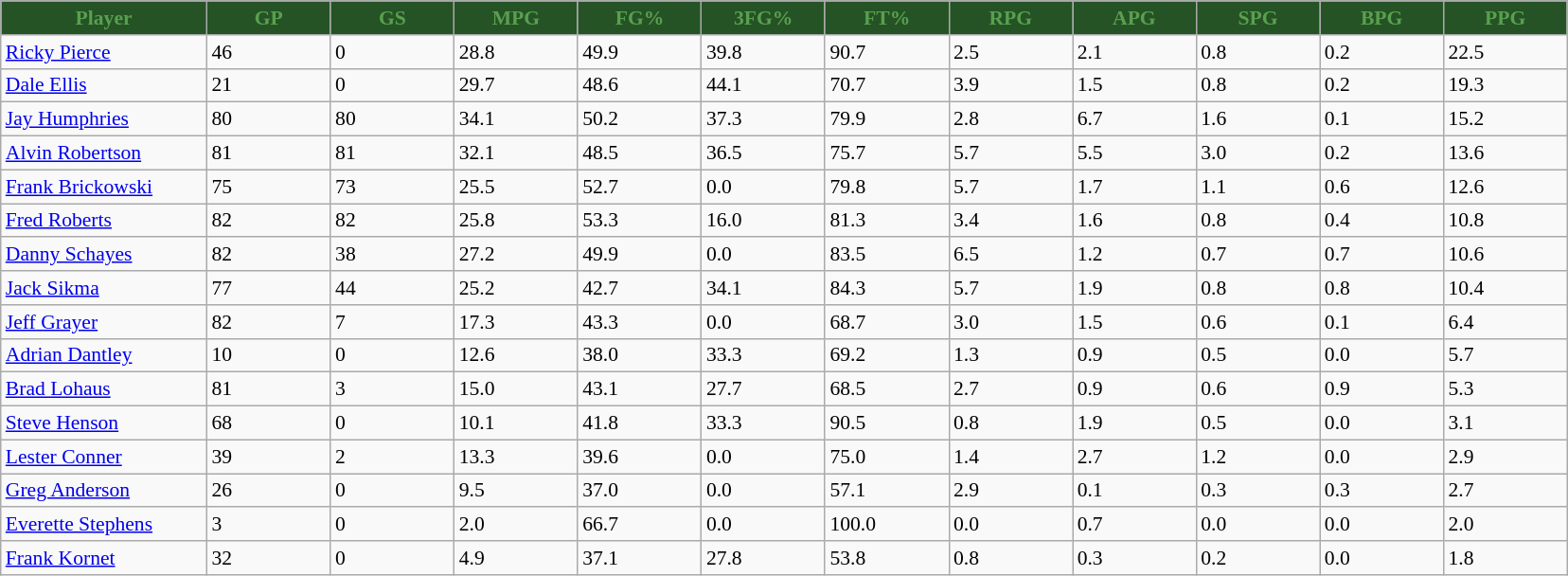<table class="wikitable sortable" style="font-size: 90%">
<tr>
<th style="background:#255325; color:#59A04F" width="10%">Player</th>
<th style="background:#255325; color:#59A04F" width="6%">GP</th>
<th style="background:#255325; color:#59A04F" width="6%">GS</th>
<th style="background:#255325; color:#59A04F" width="6%">MPG</th>
<th style="background:#255325; color:#59A04F" width="6%">FG%</th>
<th style="background:#255325; color:#59A04F" width="6%">3FG%</th>
<th style="background:#255325; color:#59A04F" width="6%">FT%</th>
<th style="background:#255325; color:#59A04F" width="6%">RPG</th>
<th style="background:#255325; color:#59A04F" width="6%">APG</th>
<th style="background:#255325; color:#59A04F" width="6%">SPG</th>
<th style="background:#255325; color:#59A04F" width="6%">BPG</th>
<th style="background:#255325; color:#59A04F" width="6%">PPG</th>
</tr>
<tr>
<td><a href='#'>Ricky Pierce</a></td>
<td>46</td>
<td>0</td>
<td>28.8</td>
<td>49.9</td>
<td>39.8</td>
<td>90.7</td>
<td>2.5</td>
<td>2.1</td>
<td>0.8</td>
<td>0.2</td>
<td>22.5</td>
</tr>
<tr>
<td><a href='#'>Dale Ellis</a></td>
<td>21</td>
<td>0</td>
<td>29.7</td>
<td>48.6</td>
<td>44.1</td>
<td>70.7</td>
<td>3.9</td>
<td>1.5</td>
<td>0.8</td>
<td>0.2</td>
<td>19.3</td>
</tr>
<tr>
<td><a href='#'>Jay Humphries</a></td>
<td>80</td>
<td>80</td>
<td>34.1</td>
<td>50.2</td>
<td>37.3</td>
<td>79.9</td>
<td>2.8</td>
<td>6.7</td>
<td>1.6</td>
<td>0.1</td>
<td>15.2</td>
</tr>
<tr>
<td><a href='#'>Alvin Robertson</a></td>
<td>81</td>
<td>81</td>
<td>32.1</td>
<td>48.5</td>
<td>36.5</td>
<td>75.7</td>
<td>5.7</td>
<td>5.5</td>
<td>3.0</td>
<td>0.2</td>
<td>13.6</td>
</tr>
<tr>
<td><a href='#'>Frank Brickowski</a></td>
<td>75</td>
<td>73</td>
<td>25.5</td>
<td>52.7</td>
<td>0.0</td>
<td>79.8</td>
<td>5.7</td>
<td>1.7</td>
<td>1.1</td>
<td>0.6</td>
<td>12.6</td>
</tr>
<tr>
<td><a href='#'>Fred Roberts</a></td>
<td>82</td>
<td>82</td>
<td>25.8</td>
<td>53.3</td>
<td>16.0</td>
<td>81.3</td>
<td>3.4</td>
<td>1.6</td>
<td>0.8</td>
<td>0.4</td>
<td>10.8</td>
</tr>
<tr>
<td><a href='#'>Danny Schayes</a></td>
<td>82</td>
<td>38</td>
<td>27.2</td>
<td>49.9</td>
<td>0.0</td>
<td>83.5</td>
<td>6.5</td>
<td>1.2</td>
<td>0.7</td>
<td>0.7</td>
<td>10.6</td>
</tr>
<tr>
<td><a href='#'>Jack Sikma</a></td>
<td>77</td>
<td>44</td>
<td>25.2</td>
<td>42.7</td>
<td>34.1</td>
<td>84.3</td>
<td>5.7</td>
<td>1.9</td>
<td>0.8</td>
<td>0.8</td>
<td>10.4</td>
</tr>
<tr>
<td><a href='#'>Jeff Grayer</a></td>
<td>82</td>
<td>7</td>
<td>17.3</td>
<td>43.3</td>
<td>0.0</td>
<td>68.7</td>
<td>3.0</td>
<td>1.5</td>
<td>0.6</td>
<td>0.1</td>
<td>6.4</td>
</tr>
<tr>
<td><a href='#'>Adrian Dantley</a></td>
<td>10</td>
<td>0</td>
<td>12.6</td>
<td>38.0</td>
<td>33.3</td>
<td>69.2</td>
<td>1.3</td>
<td>0.9</td>
<td>0.5</td>
<td>0.0</td>
<td>5.7</td>
</tr>
<tr>
<td><a href='#'>Brad Lohaus</a></td>
<td>81</td>
<td>3</td>
<td>15.0</td>
<td>43.1</td>
<td>27.7</td>
<td>68.5</td>
<td>2.7</td>
<td>0.9</td>
<td>0.6</td>
<td>0.9</td>
<td>5.3</td>
</tr>
<tr>
<td><a href='#'>Steve Henson</a></td>
<td>68</td>
<td>0</td>
<td>10.1</td>
<td>41.8</td>
<td>33.3</td>
<td>90.5</td>
<td>0.8</td>
<td>1.9</td>
<td>0.5</td>
<td>0.0</td>
<td>3.1</td>
</tr>
<tr>
<td><a href='#'>Lester Conner</a></td>
<td>39</td>
<td>2</td>
<td>13.3</td>
<td>39.6</td>
<td>0.0</td>
<td>75.0</td>
<td>1.4</td>
<td>2.7</td>
<td>1.2</td>
<td>0.0</td>
<td>2.9</td>
</tr>
<tr>
<td><a href='#'>Greg Anderson</a></td>
<td>26</td>
<td>0</td>
<td>9.5</td>
<td>37.0</td>
<td>0.0</td>
<td>57.1</td>
<td>2.9</td>
<td>0.1</td>
<td>0.3</td>
<td>0.3</td>
<td>2.7</td>
</tr>
<tr>
<td><a href='#'>Everette Stephens</a></td>
<td>3</td>
<td>0</td>
<td>2.0</td>
<td>66.7</td>
<td>0.0</td>
<td>100.0</td>
<td>0.0</td>
<td>0.7</td>
<td>0.0</td>
<td>0.0</td>
<td>2.0</td>
</tr>
<tr>
<td><a href='#'>Frank Kornet</a></td>
<td>32</td>
<td>0</td>
<td>4.9</td>
<td>37.1</td>
<td>27.8</td>
<td>53.8</td>
<td>0.8</td>
<td>0.3</td>
<td>0.2</td>
<td>0.0</td>
<td>1.8</td>
</tr>
</table>
